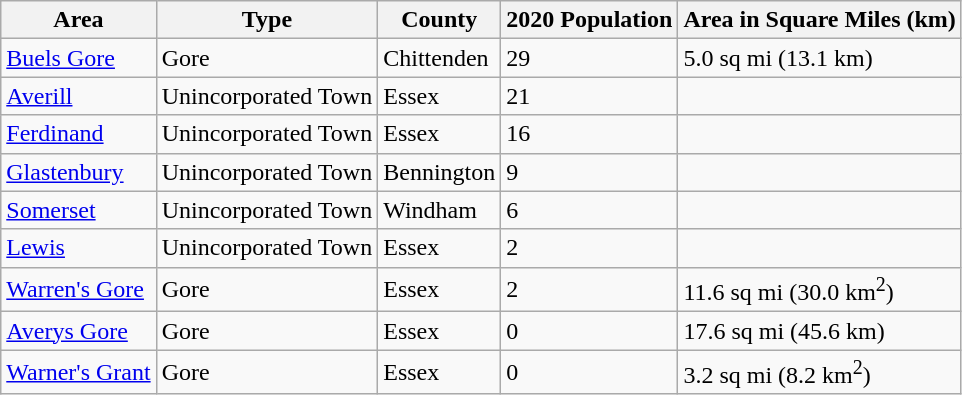<table class="sortable wikitable">
<tr>
<th>Area</th>
<th>Type</th>
<th>County</th>
<th>2020 Population</th>
<th data-sort-type="number">Area in Square Miles (km)</th>
</tr>
<tr>
<td><a href='#'>Buels Gore</a></td>
<td>Gore</td>
<td data-sort-value="Chittenden">Chittenden</td>
<td>29</td>
<td>5.0 sq mi (13.1 km)</td>
</tr>
<tr>
<td><a href='#'>Averill</a></td>
<td>Unincorporated Town</td>
<td data-sort-value="Essex">Essex</td>
<td>21</td>
<td></td>
</tr>
<tr>
<td><a href='#'>Ferdinand</a></td>
<td>Unincorporated Town</td>
<td data-sort-value="Essex">Essex</td>
<td>16</td>
<td></td>
</tr>
<tr>
<td><a href='#'>Glastenbury</a></td>
<td>Unincorporated Town</td>
<td data-sort-value="Bennington">Bennington</td>
<td>9</td>
<td></td>
</tr>
<tr>
<td><a href='#'>Somerset</a></td>
<td>Unincorporated Town</td>
<td data-sort-value="Windham">Windham</td>
<td>6</td>
<td></td>
</tr>
<tr>
<td><a href='#'>Lewis</a></td>
<td>Unincorporated Town</td>
<td data-sort-value="Essex">Essex</td>
<td>2</td>
<td></td>
</tr>
<tr>
<td><a href='#'>Warren's Gore</a></td>
<td>Gore</td>
<td data-sort-value="Essex">Essex</td>
<td>2</td>
<td>11.6 sq mi (30.0 km<sup>2</sup>)</td>
</tr>
<tr>
<td><a href='#'>Averys Gore</a></td>
<td>Gore</td>
<td data-sort-value="Essex">Essex</td>
<td>0</td>
<td>17.6 sq mi (45.6 km)</td>
</tr>
<tr>
<td><a href='#'>Warner's Grant</a></td>
<td>Gore</td>
<td data-sort-value="Essex">Essex</td>
<td>0</td>
<td>3.2 sq mi (8.2 km<sup>2</sup>)</td>
</tr>
</table>
